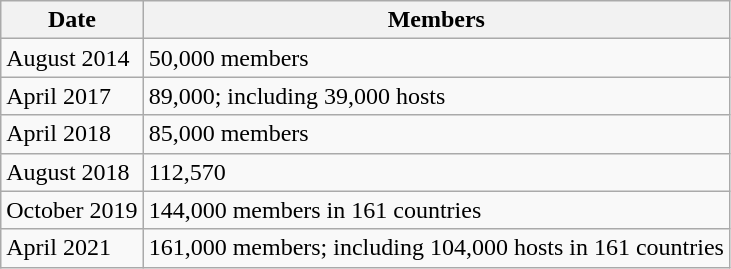<table class="wikitable sortable">
<tr>
<th scope="col">Date</th>
<th scope="col">Members</th>
</tr>
<tr>
<td>August 2014</td>
<td>50,000 members</td>
</tr>
<tr>
<td>April 2017</td>
<td>89,000; including 39,000 hosts</td>
</tr>
<tr>
<td>April 2018</td>
<td>85,000 members</td>
</tr>
<tr>
<td>August 2018</td>
<td>112,570</td>
</tr>
<tr>
<td>October 2019</td>
<td>144,000 members in 161 countries</td>
</tr>
<tr>
<td>April 2021</td>
<td>161,000 members; including 104,000 hosts in 161 countries</td>
</tr>
</table>
